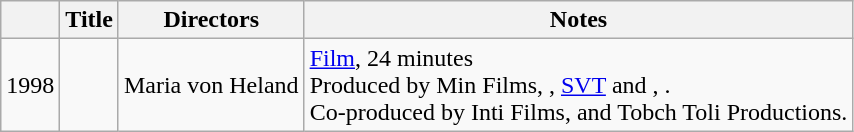<table class="wikitable sortable">
<tr>
<th></th>
<th>Title</th>
<th>Directors</th>
<th class="unsortable">Notes</th>
</tr>
<tr>
<td>1998</td>
<td><em></em></td>
<td>Maria von Heland</td>
<td><a href='#'>Film</a>, 24 minutes<br>Produced by Min Films, , <a href='#'>SVT</a> and , .<br>Co-produced by Inti Films, and Tobch Toli Productions.</td>
</tr>
</table>
